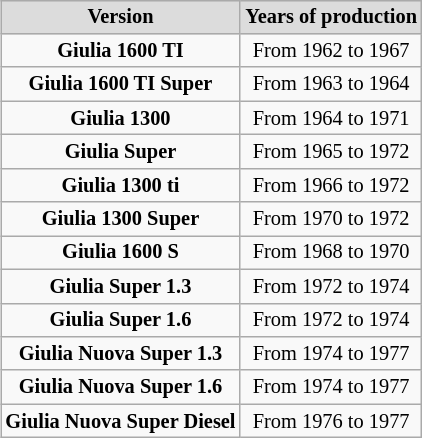<table class="wikitable" style="text-align:center; font-size:85%; float:right">
<tr>
<th style="text-align:center; background:#dcdcdc; vertical-align:middle;"><strong>Version</strong></th>
<th style="text-align:center; background:#dcdcdc; vertical-align:middle;"><strong>Years of production</strong></th>
</tr>
<tr>
<td><strong>Giulia 1600 TI</strong></td>
<td>From 1962 to 1967</td>
</tr>
<tr>
<td><strong>Giulia 1600 TI Super</strong></td>
<td>From 1963 to 1964</td>
</tr>
<tr>
<td><strong>Giulia 1300</strong></td>
<td>From 1964 to 1971</td>
</tr>
<tr>
<td><strong>Giulia Super</strong></td>
<td>From 1965 to 1972</td>
</tr>
<tr>
<td><strong>Giulia 1300 ti</strong></td>
<td>From 1966 to 1972</td>
</tr>
<tr>
<td><strong>Giulia 1300 Super</strong></td>
<td>From 1970 to 1972</td>
</tr>
<tr>
<td><strong>Giulia 1600 S</strong></td>
<td>From 1968 to 1970</td>
</tr>
<tr>
<td><strong>Giulia Super 1.3</strong></td>
<td>From 1972 to 1974</td>
</tr>
<tr>
<td><strong>Giulia Super 1.6</strong></td>
<td>From 1972 to 1974</td>
</tr>
<tr>
<td><strong>Giulia Nuova Super 1.3</strong></td>
<td>From 1974 to 1977</td>
</tr>
<tr>
<td><strong>Giulia Nuova Super 1.6</strong></td>
<td>From 1974 to 1977</td>
</tr>
<tr>
<td><strong>Giulia Nuova Super Diesel</strong></td>
<td>From 1976 to 1977</td>
</tr>
</table>
